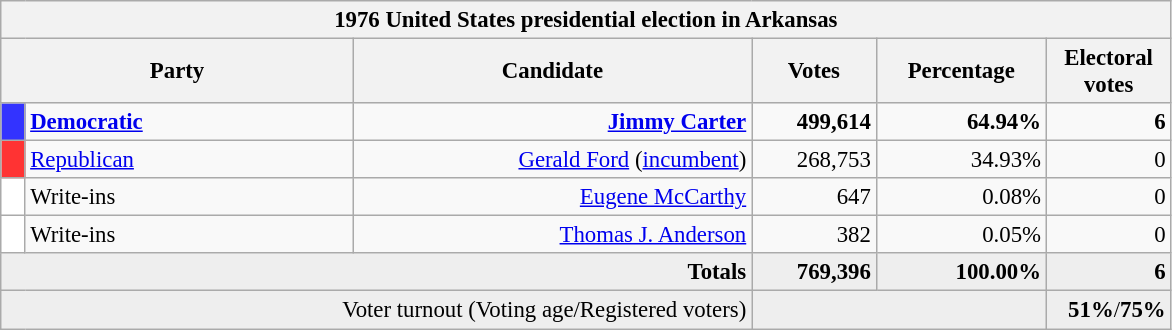<table class="wikitable" style="font-size: 95%;">
<tr>
<th colspan="6">1976 United States presidential election in Arkansas</th>
</tr>
<tr>
<th colspan="2" style="width: 15em">Party</th>
<th style="width: 17em">Candidate</th>
<th style="width: 5em">Votes</th>
<th style="width: 7em">Percentage</th>
<th style="width: 5em">Electoral votes</th>
</tr>
<tr>
<th style="background-color:#3333FF; width: 3px"></th>
<td style="width: 130px"><strong><a href='#'>Democratic</a></strong></td>
<td align="right"><strong><a href='#'>Jimmy Carter</a></strong></td>
<td align="right"><strong>499,614</strong></td>
<td align="right"><strong>64.94%</strong></td>
<td align="right"><strong>6</strong></td>
</tr>
<tr>
<th style="background-color:#FF3333; width: 3px"></th>
<td style="width: 130px"><a href='#'>Republican</a></td>
<td align="right"><a href='#'>Gerald Ford</a> (<a href='#'>incumbent</a>)</td>
<td align="right">268,753</td>
<td align="right">34.93%</td>
<td align="right">0</td>
</tr>
<tr>
<th style="background-color:White; width: 3px"></th>
<td style="width: 130px">Write-ins</td>
<td align="right"><a href='#'>Eugene McCarthy</a></td>
<td align="right">647</td>
<td align="right">0.08%</td>
<td align="right">0</td>
</tr>
<tr>
<th style="background-color:White; width: 3px"></th>
<td style="width: 130px">Write-ins</td>
<td align="right"><a href='#'>Thomas J. Anderson</a></td>
<td align="right">382</td>
<td align="right">0.05%</td>
<td align="right">0</td>
</tr>
<tr bgcolor="#EEEEEE">
<td colspan="3" align="right"><strong>Totals</strong></td>
<td align="right"><strong>769,396</strong></td>
<td align="right"><strong>100.00%</strong></td>
<td align="right"><strong>6</strong></td>
</tr>
<tr bgcolor="#EEEEEE">
<td colspan="3" align="right">Voter turnout (Voting age/Registered voters)</td>
<td colspan="2" align="right"></td>
<td align="right"><strong>51%</strong>/<strong>75%</strong></td>
</tr>
</table>
